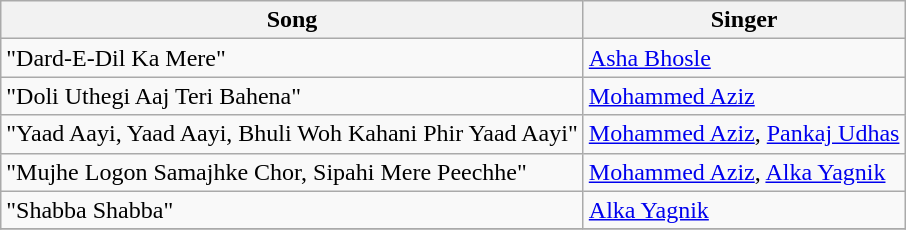<table class="wikitable">
<tr>
<th>Song</th>
<th>Singer</th>
</tr>
<tr>
<td>"Dard-E-Dil Ka Mere"</td>
<td><a href='#'>Asha Bhosle</a></td>
</tr>
<tr>
<td>"Doli Uthegi Aaj Teri Bahena"</td>
<td><a href='#'>Mohammed Aziz</a></td>
</tr>
<tr>
<td>"Yaad Aayi, Yaad Aayi, Bhuli Woh Kahani Phir Yaad Aayi"</td>
<td><a href='#'>Mohammed Aziz</a>, <a href='#'>Pankaj Udhas</a></td>
</tr>
<tr>
<td>"Mujhe Logon Samajhke Chor, Sipahi Mere Peechhe"</td>
<td><a href='#'>Mohammed Aziz</a>, <a href='#'>Alka Yagnik</a></td>
</tr>
<tr>
<td>"Shabba Shabba"</td>
<td><a href='#'>Alka Yagnik</a></td>
</tr>
<tr>
</tr>
</table>
